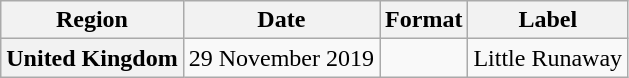<table class="wikitable plainrowheaders">
<tr>
<th scope="col">Region</th>
<th scope="col">Date</th>
<th scope="col">Format</th>
<th scope="col">Label</th>
</tr>
<tr>
<th scope="row">United Kingdom</th>
<td>29 November 2019</td>
<td></td>
<td>Little Runaway</td>
</tr>
</table>
